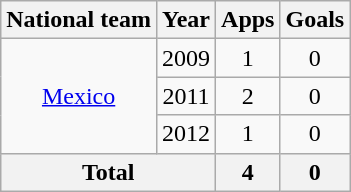<table class="wikitable" style="text-align: center;">
<tr>
<th>National team</th>
<th>Year</th>
<th>Apps</th>
<th>Goals</th>
</tr>
<tr>
<td rowspan="3" valign="center"><a href='#'>Mexico</a></td>
<td>2009</td>
<td>1</td>
<td>0</td>
</tr>
<tr>
<td>2011</td>
<td>2</td>
<td>0</td>
</tr>
<tr>
<td>2012</td>
<td>1</td>
<td>0</td>
</tr>
<tr>
<th colspan="2">Total</th>
<th>4</th>
<th>0</th>
</tr>
</table>
